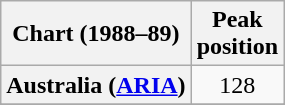<table class="wikitable sortable plainrowheaders" style="text-align:center">
<tr>
<th>Chart (1988–89)</th>
<th>Peak<br>position</th>
</tr>
<tr>
<th scope="row">Australia (<a href='#'>ARIA</a>)</th>
<td>128</td>
</tr>
<tr>
</tr>
<tr>
</tr>
<tr>
</tr>
<tr>
</tr>
<tr>
</tr>
<tr>
</tr>
</table>
